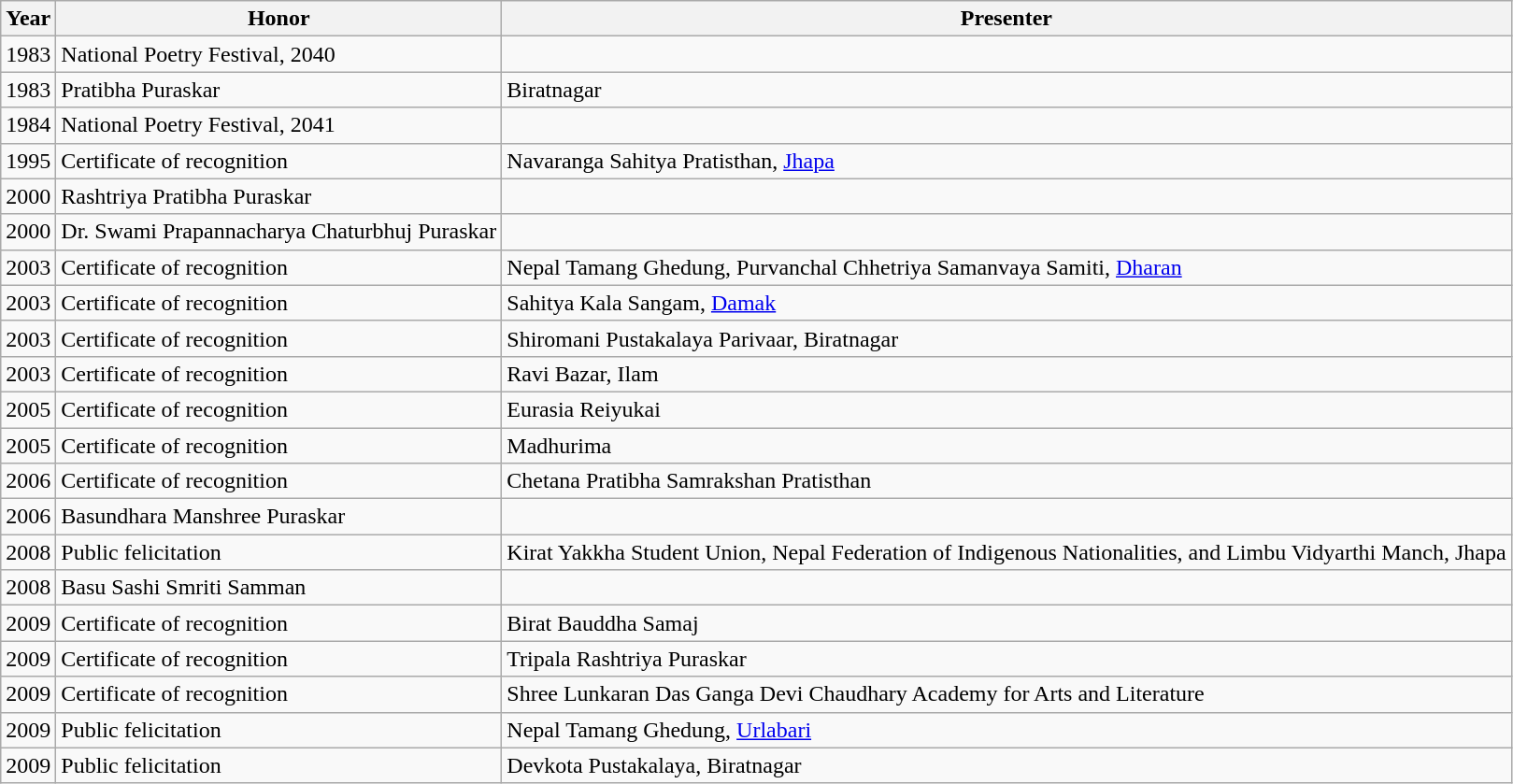<table class="wikitable sortable">
<tr>
<th>Year</th>
<th>Honor</th>
<th>Presenter</th>
</tr>
<tr>
<td>1983</td>
<td>National Poetry Festival, 2040</td>
<td></td>
</tr>
<tr>
<td>1983</td>
<td>Pratibha Puraskar</td>
<td>Biratnagar</td>
</tr>
<tr>
<td>1984</td>
<td>National Poetry Festival, 2041</td>
<td></td>
</tr>
<tr>
<td>1995</td>
<td>Certificate of recognition</td>
<td>Navaranga Sahitya Pratisthan, <a href='#'>Jhapa</a></td>
</tr>
<tr>
<td>2000</td>
<td>Rashtriya Pratibha Puraskar</td>
<td></td>
</tr>
<tr>
<td>2000</td>
<td>Dr. Swami Prapannacharya Chaturbhuj Puraskar</td>
<td></td>
</tr>
<tr>
<td>2003</td>
<td>Certificate of recognition</td>
<td>Nepal Tamang Ghedung, Purvanchal Chhetriya Samanvaya Samiti, <a href='#'>Dharan</a></td>
</tr>
<tr>
<td>2003</td>
<td>Certificate of recognition</td>
<td>Sahitya Kala Sangam, <a href='#'>Damak</a></td>
</tr>
<tr>
<td>2003</td>
<td>Certificate of recognition</td>
<td>Shiromani Pustakalaya Parivaar, Biratnagar</td>
</tr>
<tr>
<td>2003</td>
<td>Certificate of recognition</td>
<td>Ravi Bazar, Ilam</td>
</tr>
<tr>
<td>2005</td>
<td>Certificate of recognition</td>
<td>Eurasia Reiyukai</td>
</tr>
<tr>
<td>2005</td>
<td>Certificate of recognition</td>
<td>Madhurima</td>
</tr>
<tr>
<td>2006</td>
<td>Certificate of recognition</td>
<td>Chetana Pratibha Samrakshan Pratisthan</td>
</tr>
<tr>
<td>2006</td>
<td>Basundhara Manshree Puraskar</td>
<td></td>
</tr>
<tr>
<td>2008</td>
<td>Public felicitation</td>
<td>Kirat Yakkha Student Union, Nepal Federation of Indigenous Nationalities, and Limbu Vidyarthi Manch, Jhapa</td>
</tr>
<tr>
<td>2008</td>
<td>Basu Sashi Smriti Samman</td>
<td></td>
</tr>
<tr>
<td>2009</td>
<td>Certificate of recognition</td>
<td>Birat Bauddha Samaj</td>
</tr>
<tr>
<td>2009</td>
<td>Certificate of recognition</td>
<td>Tripala Rashtriya Puraskar</td>
</tr>
<tr>
<td>2009</td>
<td>Certificate of recognition</td>
<td>Shree Lunkaran Das Ganga Devi Chaudhary Academy for Arts and Literature</td>
</tr>
<tr>
<td>2009</td>
<td>Public felicitation</td>
<td>Nepal Tamang Ghedung, <a href='#'>Urlabari</a></td>
</tr>
<tr>
<td>2009</td>
<td>Public felicitation</td>
<td>Devkota Pustakalaya, Biratnagar</td>
</tr>
</table>
